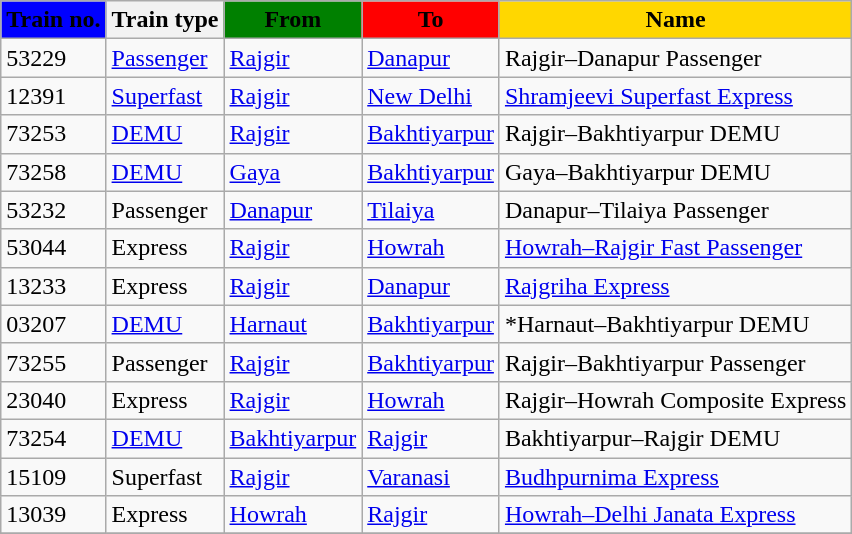<table class="wikitable sortable">
<tr>
<th style="background:Blue;">Train no.</th>
<th ! style="background:Eggshell;">Train type</th>
<th ! style="background:Green;">From</th>
<th ! style="background:Red;">To</th>
<th ! style="background:Gold;">Name</th>
</tr>
<tr>
<td>53229</td>
<td><a href='#'>Passenger</a></td>
<td><a href='#'>Rajgir</a></td>
<td><a href='#'>Danapur</a></td>
<td>Rajgir–Danapur Passenger</td>
</tr>
<tr>
<td>12391</td>
<td><a href='#'>Superfast</a></td>
<td><a href='#'>Rajgir</a></td>
<td><a href='#'>New Delhi</a></td>
<td><a href='#'>Shramjeevi Superfast Express</a></td>
</tr>
<tr>
<td>73253</td>
<td><a href='#'>DEMU</a></td>
<td><a href='#'>Rajgir</a></td>
<td><a href='#'>Bakhtiyarpur</a></td>
<td>Rajgir–Bakhtiyarpur DEMU</td>
</tr>
<tr>
<td>73258</td>
<td><a href='#'>DEMU</a></td>
<td><a href='#'>Gaya</a></td>
<td><a href='#'>Bakhtiyarpur</a></td>
<td>Gaya–Bakhtiyarpur DEMU</td>
</tr>
<tr>
<td>53232</td>
<td>Passenger</td>
<td><a href='#'>Danapur</a></td>
<td><a href='#'>Tilaiya</a></td>
<td>Danapur–Tilaiya Passenger</td>
</tr>
<tr>
<td>53044</td>
<td>Express</td>
<td><a href='#'>Rajgir</a></td>
<td><a href='#'>Howrah</a></td>
<td><a href='#'>Howrah–Rajgir Fast Passenger</a></td>
</tr>
<tr>
<td>13233</td>
<td>Express</td>
<td><a href='#'>Rajgir</a></td>
<td><a href='#'>Danapur</a></td>
<td><a href='#'>Rajgriha Express</a></td>
</tr>
<tr>
<td>03207</td>
<td><a href='#'>DEMU</a></td>
<td><a href='#'>Harnaut</a></td>
<td><a href='#'>Bakhtiyarpur</a></td>
<td>*Harnaut–Bakhtiyarpur DEMU</td>
</tr>
<tr>
<td>73255</td>
<td>Passenger</td>
<td><a href='#'>Rajgir</a></td>
<td><a href='#'>Bakhtiyarpur</a></td>
<td>Rajgir–Bakhtiyarpur Passenger</td>
</tr>
<tr>
<td>23040</td>
<td>Express</td>
<td><a href='#'>Rajgir</a></td>
<td><a href='#'>Howrah</a></td>
<td>Rajgir–Howrah Composite Express</td>
</tr>
<tr>
<td>73254</td>
<td><a href='#'>DEMU</a></td>
<td><a href='#'>Bakhtiyarpur</a></td>
<td><a href='#'>Rajgir</a></td>
<td>Bakhtiyarpur–Rajgir DEMU</td>
</tr>
<tr>
<td>15109</td>
<td>Superfast</td>
<td><a href='#'>Rajgir</a></td>
<td><a href='#'>Varanasi</a></td>
<td><a href='#'>Budhpurnima Express</a></td>
</tr>
<tr>
<td>13039</td>
<td>Express</td>
<td><a href='#'>Howrah</a></td>
<td><a href='#'>Rajgir</a></td>
<td><a href='#'>Howrah–Delhi Janata Express</a></td>
</tr>
<tr>
</tr>
</table>
